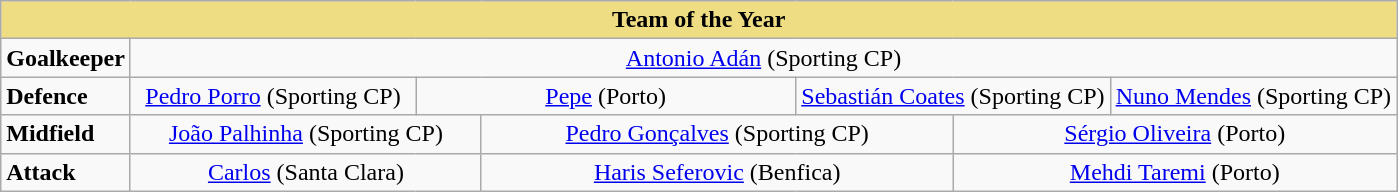<table class="wikitable">
<tr>
<th colspan="7"style="background-color: #eedd82">Team of the Year</th>
</tr>
<tr>
<td><strong>Goalkeeper</strong></td>
<td colspan="6" align="center"> <a href='#'>Antonio Adán</a> (Sporting CP)</td>
</tr>
<tr>
<td><strong>Defence</strong></td>
<td align="center"> <a href='#'>Pedro Porro</a> (Sporting CP)</td>
<td colspan="2" align="center"> <a href='#'>Pepe</a> (Porto)</td>
<td colspan="2" align="center"> <a href='#'>Sebastián Coates</a> (Sporting CP)</td>
<td align="center"> <a href='#'>Nuno Mendes</a> (Sporting CP)</td>
</tr>
<tr>
<td><strong>Midfield</strong></td>
<td colspan="2" align="center"> <a href='#'>João Palhinha</a> (Sporting CP)</td>
<td colspan="2" align="center"> <a href='#'>Pedro Gonçalves</a> (Sporting CP)</td>
<td colspan="2" align="center"> <a href='#'>Sérgio Oliveira</a> (Porto)</td>
</tr>
<tr>
<td><strong>Attack</strong></td>
<td colspan="2" align="center"> <a href='#'>Carlos</a> (Santa Clara)</td>
<td colspan="2" align="center"> <a href='#'>Haris Seferovic</a> (Benfica)</td>
<td colspan="2" align="center"> <a href='#'>Mehdi Taremi</a> (Porto)</td>
</tr>
</table>
